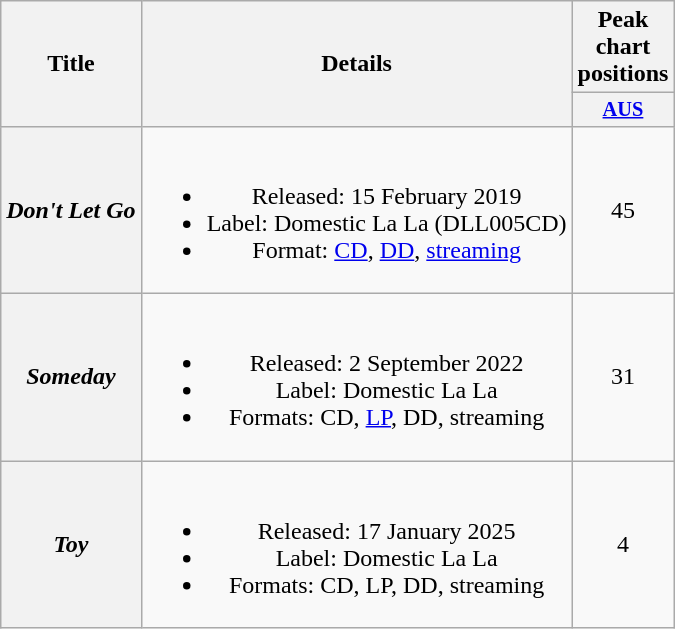<table class="wikitable plainrowheaders" style="text-align:center;" border="1">
<tr>
<th scope="col" rowspan="2">Title</th>
<th scope="col" rowspan="2">Details</th>
<th scope="col" colspan="1">Peak chart positions</th>
</tr>
<tr>
<th scope="col" style="width:3em; font-size:85%"><a href='#'>AUS</a><br></th>
</tr>
<tr>
<th scope="row"><em>Don't Let Go</em></th>
<td><br><ul><li>Released: 15 February 2019</li><li>Label: Domestic La La (DLL005CD)</li><li>Format: <a href='#'>CD</a>, <a href='#'>DD</a>, <a href='#'>streaming</a></li></ul></td>
<td>45</td>
</tr>
<tr>
<th scope="row"><em>Someday</em></th>
<td><br><ul><li>Released: 2 September 2022</li><li>Label: Domestic La La</li><li>Formats: CD, <a href='#'>LP</a>, DD, streaming</li></ul></td>
<td>31</td>
</tr>
<tr>
<th scope="row"><em>Toy</em></th>
<td><br><ul><li>Released: 17 January 2025</li><li>Label: Domestic La La</li><li>Formats: CD, LP, DD, streaming</li></ul></td>
<td>4<br></td>
</tr>
</table>
